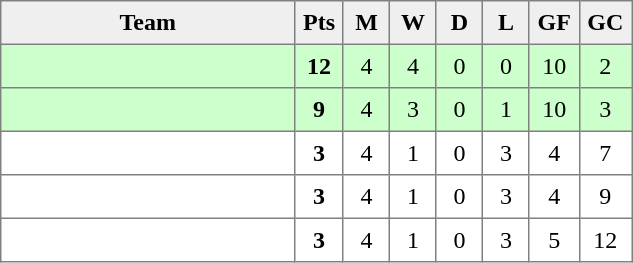<table style=border-collapse:collapse border=1 cellspacing=0 cellpadding=5>
<tr align=center bgcolor=#efefef>
<th width=185>Team</th>
<th width=20>Pts</th>
<th width=20>M</th>
<th width=20>W</th>
<th width=20>D</th>
<th width=20>L</th>
<th width=20>GF</th>
<th width=20>GC</th>
</tr>
<tr align=center bgcolor=#ccffcc>
<td style="text-align:left;"></td>
<td><strong>12</strong></td>
<td>4</td>
<td>4</td>
<td>0</td>
<td>0</td>
<td>10</td>
<td>2</td>
</tr>
<tr align=center bgcolor=#ccffcc>
<td style="text-align:left;"></td>
<td><strong>9</strong></td>
<td>4</td>
<td>3</td>
<td>0</td>
<td>1</td>
<td>10</td>
<td>3</td>
</tr>
<tr align=center>
<td style="text-align:left;"></td>
<td><strong>3</strong></td>
<td>4</td>
<td>1</td>
<td>0</td>
<td>3</td>
<td>4</td>
<td>7</td>
</tr>
<tr align=center>
<td style="text-align:left;"></td>
<td><strong>3</strong></td>
<td>4</td>
<td>1</td>
<td>0</td>
<td>3</td>
<td>4</td>
<td>9</td>
</tr>
<tr align=center>
<td style="text-align:left;"></td>
<td><strong>3</strong></td>
<td>4</td>
<td>1</td>
<td>0</td>
<td>3</td>
<td>5</td>
<td>12</td>
</tr>
</table>
